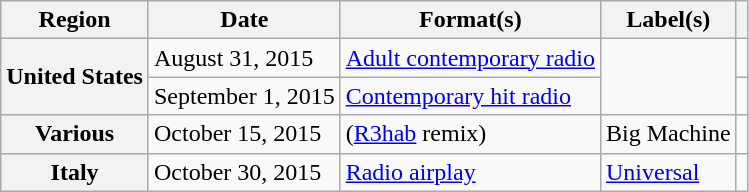<table class="wikitable plainrowheaders">
<tr>
<th scope="col">Region</th>
<th scope="col">Date</th>
<th scope="col">Format(s)</th>
<th scope="col">Label(s)</th>
<th scope="col"></th>
</tr>
<tr>
<th rowspan="2" scope="row">United States</th>
<td>August 31, 2015</td>
<td><a href='#'>Adult contemporary radio</a></td>
<td rowspan="2"></td>
<td style="text-align:center;"></td>
</tr>
<tr>
<td>September 1, 2015</td>
<td><a href='#'>Contemporary hit radio</a></td>
<td style="text-align:center;"></td>
</tr>
<tr>
<th scope="row">Various</th>
<td>October 15, 2015</td>
<td> (<a href='#'>R3hab</a> remix)</td>
<td>Big Machine</td>
<td style="text-align:center;"></td>
</tr>
<tr>
<th scope="row">Italy</th>
<td>October 30, 2015</td>
<td><a href='#'>Radio airplay</a></td>
<td><a href='#'>Universal</a></td>
<td style="text-align:center;"></td>
</tr>
</table>
